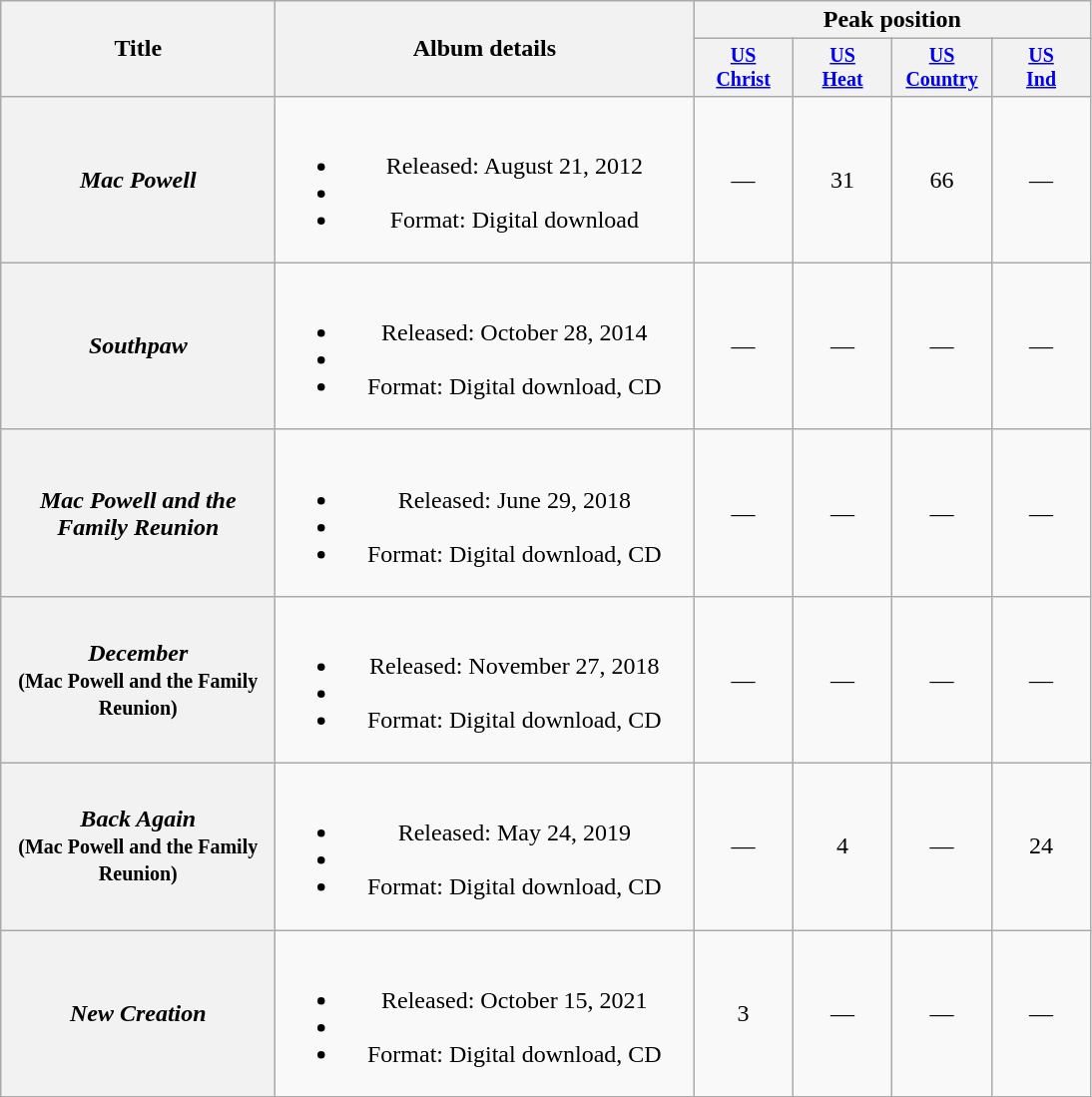<table class="wikitable plainrowheaders" style="text-align:center;">
<tr>
<th scope="col" rowspan="2" style="width:11em;">Title</th>
<th scope="col" rowspan="2" style="width:17em;">Album details</th>
<th scope="col" colspan="4">Peak position</th>
</tr>
<tr style="font-size:smaller;">
<th style="width:4.5em"><a href='#'>US<br>Christ</a><br></th>
<th style="width:4.5em"><a href='#'>US<br>Heat</a><br></th>
<th style="width:4.5em"><a href='#'>US Country</a><br></th>
<th style="width:4.5em"><a href='#'>US<br>Ind</a><br></th>
</tr>
<tr>
<th scope="row"><em>Mac Powell</em></th>
<td><br><ul><li>Released: August 21, 2012</li><li></li><li>Format: Digital download</li></ul></td>
<td>—</td>
<td>31</td>
<td>66</td>
<td>—</td>
</tr>
<tr>
<th scope="row"><em>Southpaw</em></th>
<td><br><ul><li>Released: October 28, 2014</li><li></li><li>Format: Digital download, CD</li></ul></td>
<td>—</td>
<td>—</td>
<td>—</td>
<td>—</td>
</tr>
<tr>
<th scope="row"><em>Mac Powell and the Family Reunion</em></th>
<td><br><ul><li>Released: June 29, 2018</li><li></li><li>Format: Digital download, CD</li></ul></td>
<td>—</td>
<td>—</td>
<td>—</td>
<td>—</td>
</tr>
<tr>
<th scope="row"><em>December</em><br><small>(Mac Powell and the Family Reunion)</small></th>
<td><br><ul><li>Released: November 27, 2018</li><li></li><li>Format: Digital download, CD</li></ul></td>
<td>—</td>
<td>—</td>
<td>—</td>
<td>—</td>
</tr>
<tr>
<th scope="row"><em>Back Again</em><br><small>(Mac Powell and the Family Reunion)</small></th>
<td><br><ul><li>Released: May 24, 2019</li><li></li><li>Format: Digital download, CD</li></ul></td>
<td>—</td>
<td>4</td>
<td>—</td>
<td>24</td>
</tr>
<tr>
<th scope="row"><em>New Creation</em></th>
<td><br><ul><li>Released: October 15, 2021</li><li></li><li>Format: Digital download, CD</li></ul></td>
<td>3</td>
<td>—</td>
<td>—</td>
<td>—</td>
</tr>
</table>
